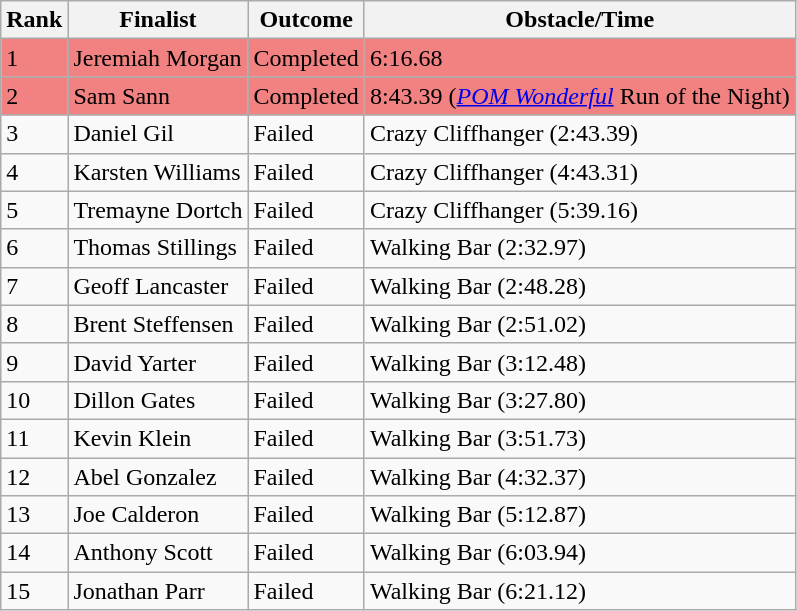<table class="wikitable">
<tr>
<th>Rank</th>
<th>Finalist</th>
<th>Outcome</th>
<th>Obstacle/Time</th>
</tr>
<tr style="background-color:#f28282">
<td>1</td>
<td>Jeremiah Morgan</td>
<td>Completed</td>
<td>6:16.68</td>
</tr>
<tr style="background-color:#f28282">
<td>2</td>
<td>Sam Sann</td>
<td>Completed</td>
<td>8:43.39 (<em><a href='#'>POM Wonderful</a></em> Run of the Night)</td>
</tr>
<tr>
<td>3</td>
<td>Daniel Gil</td>
<td>Failed</td>
<td>Crazy Cliffhanger (2:43.39)</td>
</tr>
<tr>
<td>4</td>
<td>Karsten Williams</td>
<td>Failed</td>
<td>Crazy Cliffhanger (4:43.31)</td>
</tr>
<tr>
<td>5</td>
<td>Tremayne Dortch</td>
<td>Failed</td>
<td>Crazy Cliffhanger (5:39.16)</td>
</tr>
<tr>
<td>6</td>
<td>Thomas Stillings</td>
<td>Failed</td>
<td>Walking Bar (2:32.97)</td>
</tr>
<tr>
<td>7</td>
<td>Geoff Lancaster</td>
<td>Failed</td>
<td>Walking Bar (2:48.28)</td>
</tr>
<tr>
<td>8</td>
<td>Brent Steffensen</td>
<td>Failed</td>
<td>Walking Bar (2:51.02)</td>
</tr>
<tr>
<td>9</td>
<td>David Yarter</td>
<td>Failed</td>
<td>Walking Bar (3:12.48)</td>
</tr>
<tr>
<td>10</td>
<td>Dillon Gates</td>
<td>Failed</td>
<td>Walking Bar (3:27.80)</td>
</tr>
<tr>
<td>11</td>
<td>Kevin Klein</td>
<td>Failed</td>
<td>Walking Bar (3:51.73)</td>
</tr>
<tr>
<td>12</td>
<td>Abel Gonzalez</td>
<td>Failed</td>
<td>Walking Bar (4:32.37)</td>
</tr>
<tr>
<td>13</td>
<td>Joe Calderon</td>
<td>Failed</td>
<td>Walking Bar (5:12.87)</td>
</tr>
<tr>
<td>14</td>
<td>Anthony Scott</td>
<td>Failed</td>
<td>Walking Bar (6:03.94)</td>
</tr>
<tr>
<td>15</td>
<td>Jonathan Parr</td>
<td>Failed</td>
<td>Walking Bar (6:21.12)</td>
</tr>
</table>
